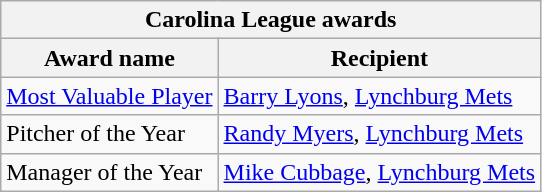<table class="wikitable">
<tr>
<th colspan="2">Carolina League awards</th>
</tr>
<tr>
<th>Award name</th>
<th>Recipient</th>
</tr>
<tr>
<td><a href='#'>Most Valuable Player</a></td>
<td><a href='#'>Barry Lyons</a>, <a href='#'>Lynchburg Mets</a></td>
</tr>
<tr>
<td>Pitcher of the Year</td>
<td><a href='#'>Randy Myers</a>, <a href='#'>Lynchburg Mets</a></td>
</tr>
<tr>
<td>Manager of the Year</td>
<td><a href='#'>Mike Cubbage</a>, <a href='#'>Lynchburg Mets</a></td>
</tr>
</table>
